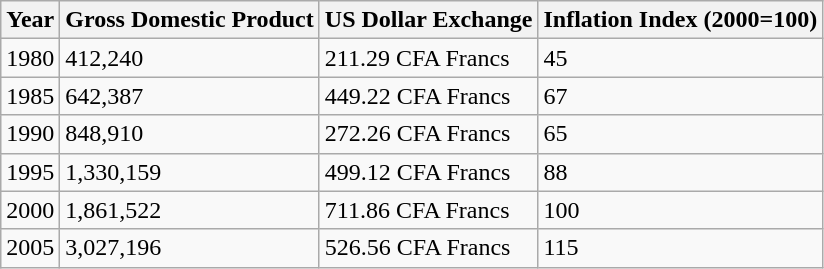<table class="wikitable">
<tr>
<th>Year</th>
<th>Gross Domestic Product</th>
<th>US Dollar Exchange</th>
<th>Inflation Index (2000=100)</th>
</tr>
<tr>
<td>1980</td>
<td>412,240</td>
<td>211.29 CFA Francs</td>
<td>45</td>
</tr>
<tr>
<td>1985</td>
<td>642,387</td>
<td>449.22 CFA Francs</td>
<td>67</td>
</tr>
<tr>
<td>1990</td>
<td>848,910</td>
<td>272.26 CFA Francs</td>
<td>65</td>
</tr>
<tr>
<td>1995</td>
<td>1,330,159</td>
<td>499.12 CFA Francs</td>
<td>88</td>
</tr>
<tr>
<td>2000</td>
<td>1,861,522</td>
<td>711.86 CFA Francs</td>
<td>100</td>
</tr>
<tr>
<td>2005</td>
<td>3,027,196</td>
<td>526.56 CFA Francs</td>
<td>115</td>
</tr>
</table>
